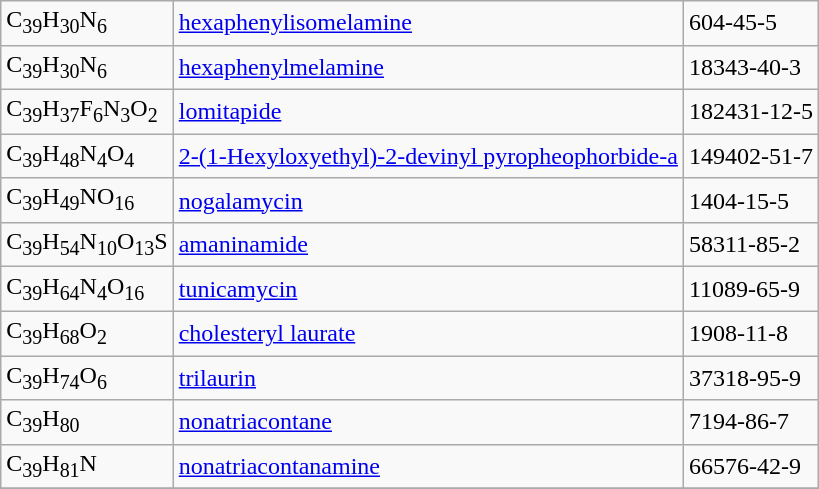<table class="wikitable">
<tr>
<td>C<sub>39</sub>H<sub>30</sub>N<sub>6</sub></td>
<td><a href='#'>hexaphenylisomelamine</a></td>
<td>604-45-5</td>
</tr>
<tr>
<td>C<sub>39</sub>H<sub>30</sub>N<sub>6</sub></td>
<td><a href='#'>hexaphenylmelamine</a></td>
<td>18343-40-3</td>
</tr>
<tr>
<td>C<sub>39</sub>H<sub>37</sub>F<sub>6</sub>N<sub>3</sub>O<sub>2</sub></td>
<td><a href='#'>lomitapide</a></td>
<td>182431-12-5</td>
</tr>
<tr>
<td>C<sub>39</sub>H<sub>48</sub>N<sub>4</sub>O<sub>4</sub></td>
<td><a href='#'>2-(1-Hexyloxyethyl)-2-devinyl pyropheophorbide-a</a></td>
<td>149402-51-7</td>
</tr>
<tr>
<td>C<sub>39</sub>H<sub>49</sub>NO<sub>16</sub></td>
<td><a href='#'>nogalamycin</a></td>
<td>1404-15-5</td>
</tr>
<tr>
<td>C<sub>39</sub>H<sub>54</sub>N<sub>10</sub>O<sub>13</sub>S</td>
<td><a href='#'>amaninamide</a></td>
<td>58311-85-2</td>
</tr>
<tr>
<td>C<sub>39</sub>H<sub>64</sub>N<sub>4</sub>O<sub>16</sub></td>
<td><a href='#'>tunicamycin</a></td>
<td>11089-65-9</td>
</tr>
<tr>
<td>C<sub>39</sub>H<sub>68</sub>O<sub>2</sub></td>
<td><a href='#'>cholesteryl laurate</a></td>
<td>1908-11-8</td>
</tr>
<tr>
<td>C<sub>39</sub>H<sub>74</sub>O<sub>6</sub></td>
<td><a href='#'>trilaurin</a></td>
<td>37318-95-9</td>
</tr>
<tr>
<td>C<sub>39</sub>H<sub>80</sub></td>
<td><a href='#'>nonatriacontane</a></td>
<td>7194-86-7</td>
</tr>
<tr>
<td>C<sub>39</sub>H<sub>81</sub>N</td>
<td><a href='#'>nonatriacontanamine</a></td>
<td>66576-42-9</td>
</tr>
<tr>
</tr>
</table>
